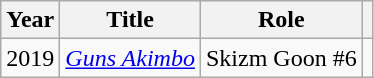<table class="wikitable">
<tr>
<th>Year</th>
<th>Title</th>
<th>Role</th>
<th></th>
</tr>
<tr>
<td>2019</td>
<td><em><a href='#'>Guns Akimbo</a></em></td>
<td>Skizm Goon #6</td>
<td></td>
</tr>
</table>
